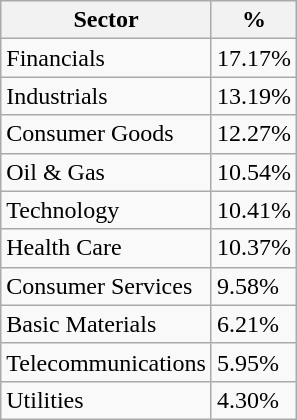<table class="wikitable sortable">
<tr>
<th>Sector</th>
<th>%</th>
</tr>
<tr>
<td>Financials</td>
<td>17.17%</td>
</tr>
<tr>
<td>Industrials</td>
<td>13.19%</td>
</tr>
<tr>
<td>Consumer Goods</td>
<td>12.27%</td>
</tr>
<tr>
<td>Oil & Gas</td>
<td>10.54%</td>
</tr>
<tr>
<td>Technology</td>
<td>10.41%</td>
</tr>
<tr>
<td>Health Care</td>
<td>10.37%</td>
</tr>
<tr>
<td>Consumer Services</td>
<td>9.58%</td>
</tr>
<tr>
<td>Basic Materials</td>
<td>6.21%</td>
</tr>
<tr>
<td>Telecommunications</td>
<td>5.95%</td>
</tr>
<tr>
<td>Utilities</td>
<td>4.30%</td>
</tr>
</table>
